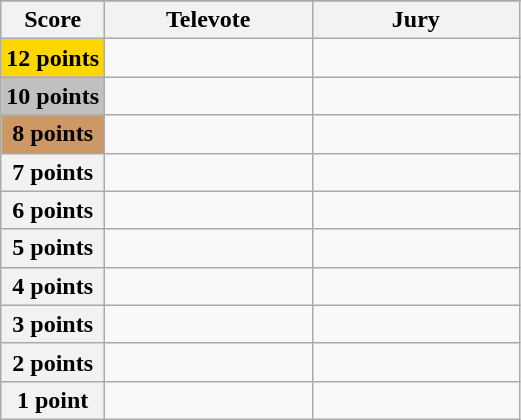<table class="wikitable">
<tr>
</tr>
<tr>
<th scope="col" width="20%">Score</th>
<th scope="col" width="40%">Televote</th>
<th scope="col" width="40%">Jury</th>
</tr>
<tr>
<th scope="row" style="background:gold">12 points</th>
<td></td>
<td></td>
</tr>
<tr>
<th scope="row" style="background:silver">10 points</th>
<td></td>
<td></td>
</tr>
<tr>
<th scope="row" style="background:#CC9966">8 points</th>
<td></td>
<td></td>
</tr>
<tr>
<th scope="row">7 points</th>
<td></td>
<td></td>
</tr>
<tr>
<th scope="row">6 points</th>
<td></td>
<td></td>
</tr>
<tr>
<th scope="row">5 points</th>
<td></td>
<td></td>
</tr>
<tr>
<th scope="row">4 points</th>
<td></td>
<td></td>
</tr>
<tr>
<th scope="row">3 points</th>
<td></td>
<td></td>
</tr>
<tr>
<th scope="row">2 points</th>
<td></td>
<td></td>
</tr>
<tr>
<th scope="row">1 point</th>
<td></td>
<td></td>
</tr>
</table>
